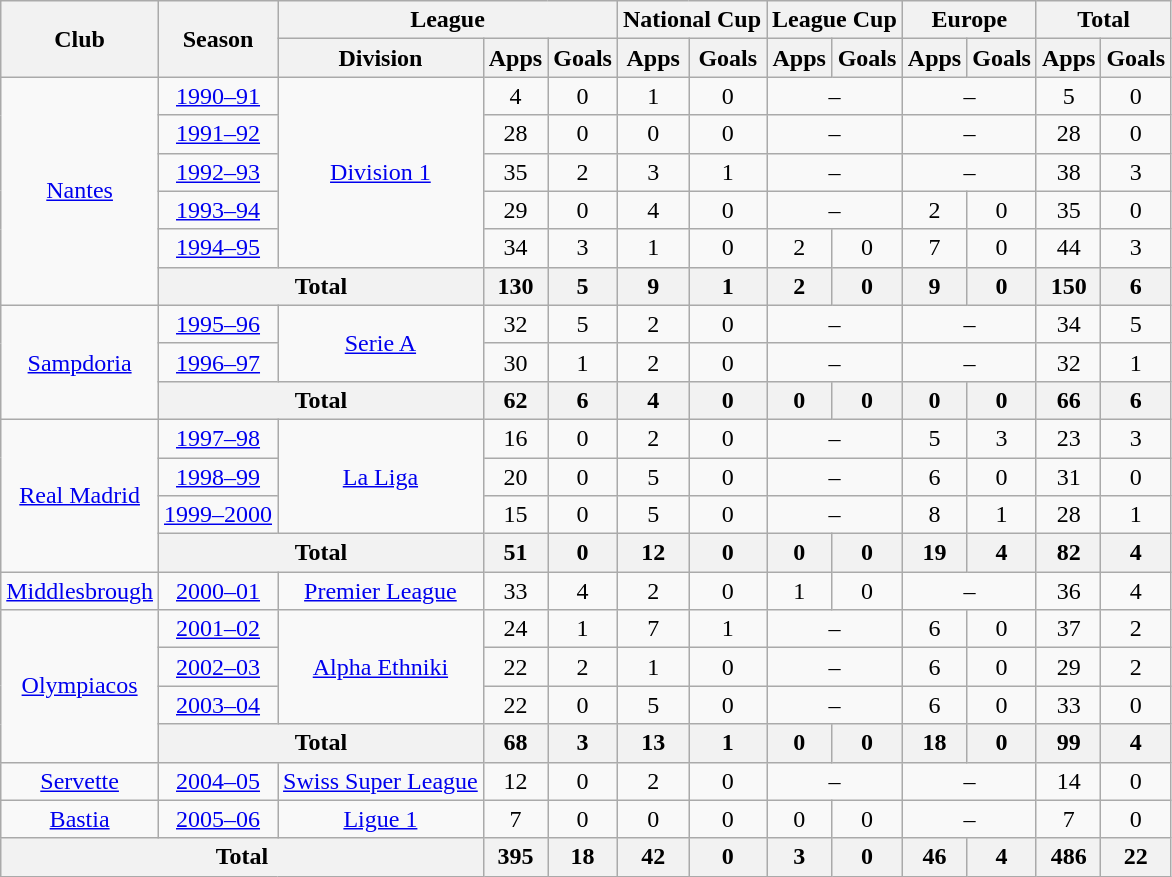<table class="wikitable" style="text-align:center">
<tr>
<th rowspan="2">Club</th>
<th rowspan="2">Season</th>
<th colspan="3">League</th>
<th colspan="2">National Cup</th>
<th colspan="2">League Cup</th>
<th colspan="2">Europe</th>
<th colspan="2">Total</th>
</tr>
<tr>
<th>Division</th>
<th>Apps</th>
<th>Goals</th>
<th>Apps</th>
<th>Goals</th>
<th>Apps</th>
<th>Goals</th>
<th>Apps</th>
<th>Goals</th>
<th>Apps</th>
<th>Goals</th>
</tr>
<tr>
<td rowspan="6"><a href='#'>Nantes</a></td>
<td><a href='#'>1990–91</a></td>
<td rowspan="5"><a href='#'>Division 1</a></td>
<td>4</td>
<td>0</td>
<td>1</td>
<td>0</td>
<td colspan="2">–</td>
<td colspan="2">–</td>
<td>5</td>
<td>0</td>
</tr>
<tr>
<td><a href='#'>1991–92</a></td>
<td>28</td>
<td>0</td>
<td>0</td>
<td>0</td>
<td colspan="2">–</td>
<td colspan="2">–</td>
<td>28</td>
<td>0</td>
</tr>
<tr>
<td><a href='#'>1992–93</a></td>
<td>35</td>
<td>2</td>
<td>3</td>
<td>1</td>
<td colspan="2">–</td>
<td colspan="2">–</td>
<td>38</td>
<td>3</td>
</tr>
<tr>
<td><a href='#'>1993–94</a></td>
<td>29</td>
<td>0</td>
<td>4</td>
<td>0</td>
<td colspan="2">–</td>
<td>2</td>
<td>0</td>
<td>35</td>
<td>0</td>
</tr>
<tr>
<td><a href='#'>1994–95</a></td>
<td>34</td>
<td>3</td>
<td>1</td>
<td>0</td>
<td>2</td>
<td>0</td>
<td>7</td>
<td>0</td>
<td>44</td>
<td>3</td>
</tr>
<tr>
<th colspan="2">Total</th>
<th>130</th>
<th>5</th>
<th>9</th>
<th>1</th>
<th>2</th>
<th>0</th>
<th>9</th>
<th>0</th>
<th>150</th>
<th>6</th>
</tr>
<tr>
<td rowspan="3"><a href='#'>Sampdoria</a></td>
<td><a href='#'>1995–96</a></td>
<td rowspan="2"><a href='#'>Serie A</a></td>
<td>32</td>
<td>5</td>
<td>2</td>
<td>0</td>
<td colspan="2">–</td>
<td colspan="2">–</td>
<td>34</td>
<td>5</td>
</tr>
<tr>
<td><a href='#'>1996–97</a></td>
<td>30</td>
<td>1</td>
<td>2</td>
<td>0</td>
<td colspan="2">–</td>
<td colspan="2">–</td>
<td>32</td>
<td>1</td>
</tr>
<tr>
<th colspan="2">Total</th>
<th>62</th>
<th>6</th>
<th>4</th>
<th>0</th>
<th>0</th>
<th>0</th>
<th>0</th>
<th>0</th>
<th>66</th>
<th>6</th>
</tr>
<tr>
<td rowspan="4"><a href='#'>Real Madrid</a></td>
<td><a href='#'>1997–98</a></td>
<td rowspan="3"><a href='#'>La Liga</a></td>
<td>16</td>
<td>0</td>
<td>2</td>
<td>0</td>
<td colspan="2">–</td>
<td>5</td>
<td>3</td>
<td>23</td>
<td>3</td>
</tr>
<tr>
<td><a href='#'>1998–99</a></td>
<td>20</td>
<td>0</td>
<td>5</td>
<td>0</td>
<td colspan="2">–</td>
<td>6</td>
<td>0</td>
<td>31</td>
<td>0</td>
</tr>
<tr>
<td><a href='#'>1999–2000</a></td>
<td>15</td>
<td>0</td>
<td>5</td>
<td>0</td>
<td colspan="2">–</td>
<td>8</td>
<td>1</td>
<td>28</td>
<td>1</td>
</tr>
<tr>
<th colspan="2">Total</th>
<th>51</th>
<th>0</th>
<th>12</th>
<th>0</th>
<th>0</th>
<th>0</th>
<th>19</th>
<th>4</th>
<th>82</th>
<th>4</th>
</tr>
<tr>
<td><a href='#'>Middlesbrough</a></td>
<td><a href='#'>2000–01</a></td>
<td><a href='#'>Premier League</a></td>
<td>33</td>
<td>4</td>
<td>2</td>
<td>0</td>
<td>1</td>
<td>0</td>
<td colspan="2">–</td>
<td>36</td>
<td>4</td>
</tr>
<tr>
<td rowspan="4"><a href='#'>Olympiacos</a></td>
<td><a href='#'>2001–02</a></td>
<td rowspan="3"><a href='#'>Alpha Ethniki</a></td>
<td>24</td>
<td>1</td>
<td>7</td>
<td>1</td>
<td colspan="2">–</td>
<td>6</td>
<td>0</td>
<td>37</td>
<td>2</td>
</tr>
<tr>
<td><a href='#'>2002–03</a></td>
<td>22</td>
<td>2</td>
<td>1</td>
<td>0</td>
<td colspan="2">–</td>
<td>6</td>
<td>0</td>
<td>29</td>
<td>2</td>
</tr>
<tr>
<td><a href='#'>2003–04</a></td>
<td>22</td>
<td>0</td>
<td>5</td>
<td>0</td>
<td colspan="2">–</td>
<td>6</td>
<td>0</td>
<td>33</td>
<td>0</td>
</tr>
<tr>
<th colspan="2">Total</th>
<th>68</th>
<th>3</th>
<th>13</th>
<th>1</th>
<th>0</th>
<th>0</th>
<th>18</th>
<th>0</th>
<th>99</th>
<th>4</th>
</tr>
<tr>
<td><a href='#'>Servette</a></td>
<td><a href='#'>2004–05</a></td>
<td><a href='#'>Swiss Super League</a></td>
<td>12</td>
<td>0</td>
<td>2</td>
<td>0</td>
<td colspan="2">–</td>
<td colspan="2">–</td>
<td>14</td>
<td>0</td>
</tr>
<tr>
<td><a href='#'>Bastia</a></td>
<td><a href='#'>2005–06</a></td>
<td><a href='#'>Ligue 1</a></td>
<td>7</td>
<td>0</td>
<td>0</td>
<td>0</td>
<td>0</td>
<td>0</td>
<td colspan="2">–</td>
<td>7</td>
<td>0</td>
</tr>
<tr>
<th colspan=3>Total</th>
<th>395</th>
<th>18</th>
<th>42</th>
<th>0</th>
<th>3</th>
<th>0</th>
<th>46</th>
<th>4</th>
<th>486</th>
<th>22</th>
</tr>
</table>
